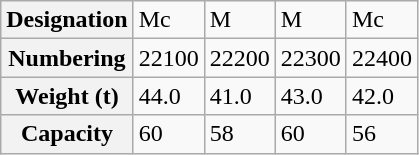<table class="wikitable">
<tr>
<th>Designation</th>
<td>Mc</td>
<td>M</td>
<td>M</td>
<td>Mc</td>
</tr>
<tr>
<th>Numbering</th>
<td>22100</td>
<td>22200</td>
<td>22300</td>
<td>22400</td>
</tr>
<tr>
<th>Weight (t)</th>
<td>44.0</td>
<td>41.0</td>
<td>43.0</td>
<td>42.0</td>
</tr>
<tr>
<th>Capacity</th>
<td>60</td>
<td>58</td>
<td>60</td>
<td>56</td>
</tr>
</table>
